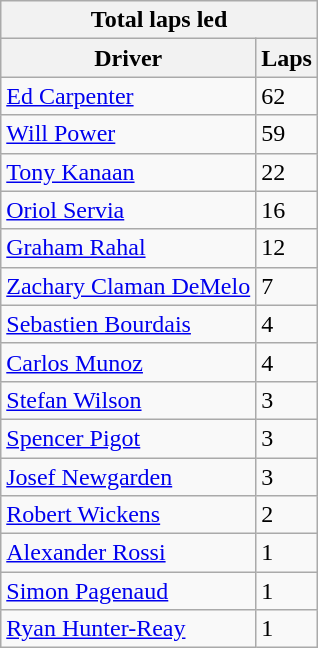<table class="wikitable">
<tr>
<th colspan=2>Total laps led</th>
</tr>
<tr>
<th>Driver</th>
<th>Laps</th>
</tr>
<tr>
<td><a href='#'>Ed Carpenter</a></td>
<td>62</td>
</tr>
<tr>
<td><a href='#'>Will Power</a></td>
<td>59</td>
</tr>
<tr>
<td><a href='#'>Tony Kanaan</a></td>
<td>22</td>
</tr>
<tr>
<td><a href='#'>Oriol Servia</a></td>
<td>16</td>
</tr>
<tr>
<td><a href='#'>Graham Rahal</a></td>
<td>12</td>
</tr>
<tr>
<td><a href='#'>Zachary Claman DeMelo</a></td>
<td>7</td>
</tr>
<tr>
<td><a href='#'>Sebastien Bourdais</a></td>
<td>4</td>
</tr>
<tr>
<td><a href='#'>Carlos Munoz</a></td>
<td>4</td>
</tr>
<tr>
<td><a href='#'>Stefan Wilson</a></td>
<td>3</td>
</tr>
<tr>
<td><a href='#'>Spencer Pigot</a></td>
<td>3</td>
</tr>
<tr>
<td><a href='#'>Josef Newgarden</a></td>
<td>3</td>
</tr>
<tr>
<td><a href='#'>Robert Wickens</a></td>
<td>2</td>
</tr>
<tr>
<td><a href='#'>Alexander Rossi</a></td>
<td>1</td>
</tr>
<tr>
<td><a href='#'>Simon Pagenaud</a></td>
<td>1</td>
</tr>
<tr>
<td><a href='#'>Ryan Hunter-Reay</a></td>
<td>1</td>
</tr>
</table>
